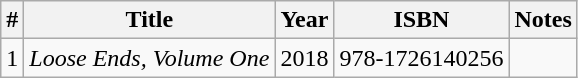<table class="wikitable">
<tr>
<th>#</th>
<th>Title</th>
<th>Year</th>
<th>ISBN</th>
<th>Notes</th>
</tr>
<tr>
<td>1</td>
<td><em>Loose Ends, Volume One</em></td>
<td>2018</td>
<td>978-1726140256</td>
<td></td>
</tr>
</table>
